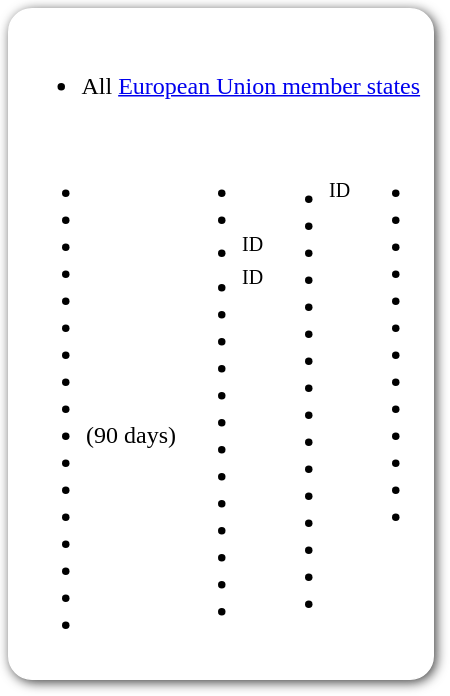<table style=" border-radius:1em; box-shadow: 0.1em 0.1em 0.5em rgba(0,0,0,0.75); background-color: white; border: 1px solid white; padding: 5px;">
<tr style="vertical-align:top;">
<td><br><ul><li> All <a href='#'>European Union member states</a></li></ul><table>
<tr>
<td><br><ul><li></li><li></li><li></li><li></li><li></li><li></li><li></li><li></li><li></li><li> (90 days)</li><li></li><li></li><li></li><li></li><li></li><li></li><li></li></ul></td>
<td valign=top><br><ul><li></li><li></li><li><sup>ID</sup></li><li><sup>ID</sup></li><li></li><li></li><li></li><li></li><li></li><li></li><li></li><li></li><li></li><li></li><li></li><li></li></ul></td>
<td valign=top><br><ul><li><sup>ID</sup></li><li></li><li></li><li></li><li></li><li></li><li></li><li></li><li></li><li></li><li></li><li></li><li></li><li></li><li></li><li></li></ul></td>
<td valign=top><br><ul><li></li><li></li><li></li><li></li><li></li><li></li><li></li><li></li><li></li><li></li><li></li><li></li><li></li></ul></td>
</tr>
</table>
</td>
</tr>
</table>
